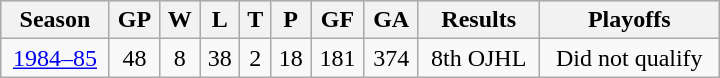<table class="wikitable" style="width:30em; text-align: center;">
<tr bgcolor="#dddddd">
<th>Season</th>
<th>GP</th>
<th>W</th>
<th>L</th>
<th>T</th>
<th>P</th>
<th>GF</th>
<th>GA</th>
<th>Results</th>
<th>Playoffs</th>
</tr>
<tr>
<td><a href='#'>1984–85</a></td>
<td>48</td>
<td>8</td>
<td>38</td>
<td>2</td>
<td>18</td>
<td>181</td>
<td>374</td>
<td>8th OJHL</td>
<td>Did not qualify</td>
</tr>
</table>
